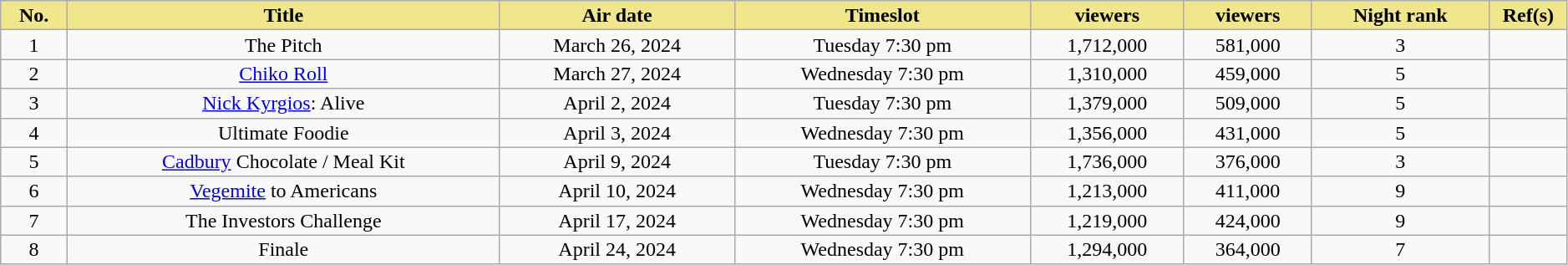<table class="wikitable plainrowheaders" style="text-align:center; line-height:16px; width:99%;">
<tr>
<th scope="col" style="background:#F0E68C; color:black;">No.</th>
<th scope="col" style="background:#F0E68C; color:black;">Title</th>
<th scope="col" style="background:#F0E68C; color:black;">Air date</th>
<th scope="col" style="background:#F0E68C; color:black;">Timeslot</th>
<th style="background:#F0E68C; color:black;"> viewers</th>
<th style="background:#F0E68C; color:black;"> viewers</th>
<th style="background:#F0E68C; color:black;">Night rank</th>
<th scope="col" style="background:#F0E68C; color:black; width:05%;">Ref(s)</th>
</tr>
<tr>
<td>1</td>
<td>The Pitch</td>
<td>March 26, 2024</td>
<td>Tuesday 7:30 pm</td>
<td>1,712,000</td>
<td>581,000</td>
<td>3</td>
<td></td>
</tr>
<tr>
<td>2</td>
<td><a href='#'>Chiko Roll</a></td>
<td>March 27, 2024</td>
<td>Wednesday 7:30 pm</td>
<td>1,310,000</td>
<td>459,000</td>
<td>5</td>
<td></td>
</tr>
<tr>
<td>3</td>
<td><a href='#'>Nick Kyrgios</a>: Alive</td>
<td>April 2, 2024</td>
<td>Tuesday 7:30 pm</td>
<td>1,379,000</td>
<td>509,000</td>
<td>5</td>
<td></td>
</tr>
<tr>
<td>4</td>
<td>Ultimate Foodie</td>
<td>April 3, 2024</td>
<td>Wednesday 7:30 pm</td>
<td>1,356,000</td>
<td>431,000</td>
<td>5</td>
<td></td>
</tr>
<tr>
<td>5</td>
<td><a href='#'>Cadbury</a> Chocolate / Meal Kit</td>
<td>April 9, 2024</td>
<td>Tuesday 7:30 pm</td>
<td>1,736,000</td>
<td>376,000</td>
<td>3</td>
<td></td>
</tr>
<tr>
<td>6</td>
<td><a href='#'>Vegemite</a> to Americans</td>
<td>April 10, 2024</td>
<td>Wednesday 7:30 pm</td>
<td>1,213,000</td>
<td>411,000</td>
<td>9</td>
<td></td>
</tr>
<tr>
<td>7</td>
<td>The Investors Challenge</td>
<td>April 17, 2024</td>
<td>Wednesday 7:30 pm</td>
<td>1,219,000</td>
<td>424,000</td>
<td>9</td>
<td></td>
</tr>
<tr>
<td>8</td>
<td>Finale</td>
<td>April 24, 2024</td>
<td>Wednesday 7:30 pm</td>
<td>1,294,000</td>
<td>364,000</td>
<td>7</td>
<td></td>
</tr>
</table>
